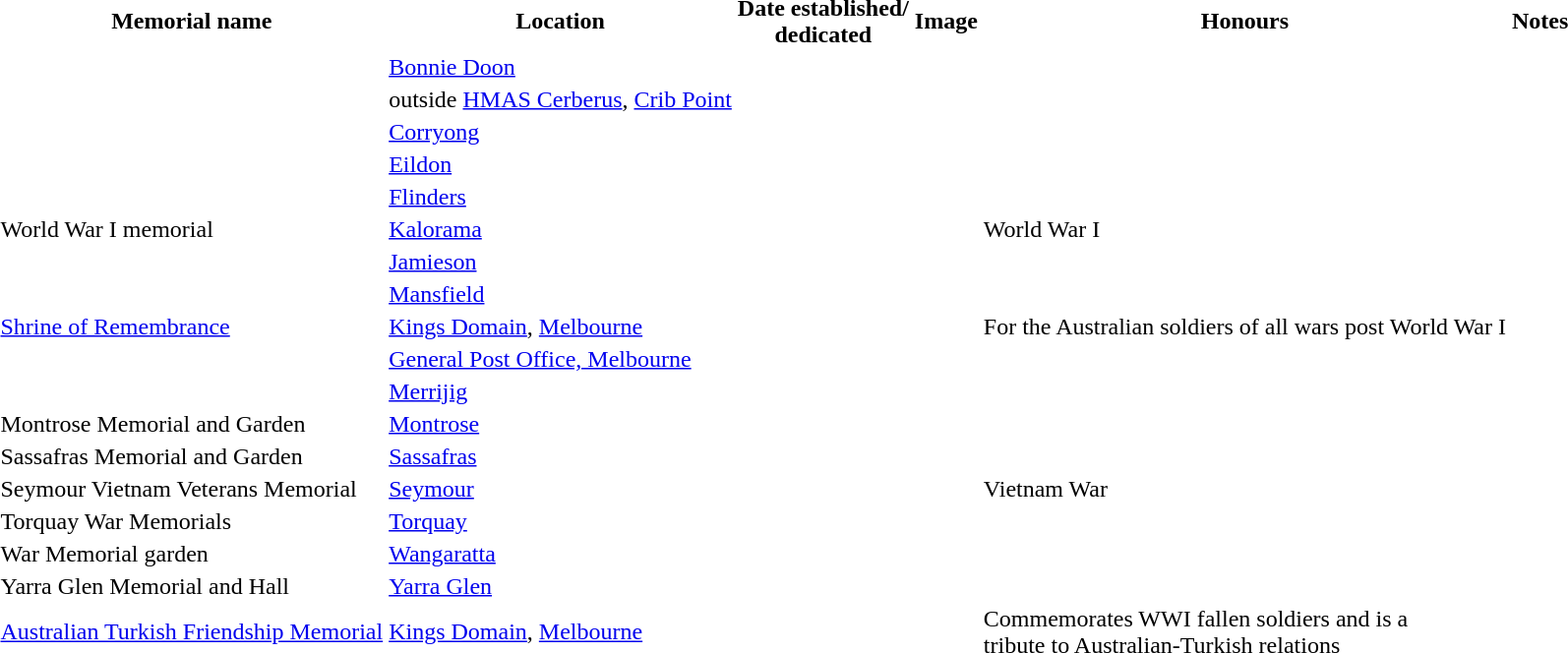<table>
<tr>
<th>Memorial name</th>
<th>Location</th>
<th>Date established/<br>dedicated</th>
<th>Image</th>
<th>Honours</th>
<th>Notes</th>
</tr>
<tr>
<td></td>
<td><a href='#'>Bonnie Doon</a></td>
<td></td>
<td></td>
<td></td>
<td></td>
</tr>
<tr>
<td></td>
<td>outside <a href='#'>HMAS Cerberus</a>, <a href='#'>Crib Point</a></td>
<td></td>
<td></td>
<td></td>
<td></td>
</tr>
<tr>
<td></td>
<td><a href='#'>Corryong</a></td>
<td></td>
<td></td>
<td></td>
<td></td>
</tr>
<tr>
<td></td>
<td><a href='#'>Eildon</a></td>
<td></td>
<td></td>
<td></td>
<td></td>
</tr>
<tr>
<td></td>
<td><a href='#'>Flinders</a></td>
<td></td>
<td></td>
<td></td>
<td></td>
</tr>
<tr>
<td>World War I memorial</td>
<td><a href='#'>Kalorama</a></td>
<td></td>
<td></td>
<td>World War I</td>
<td></td>
</tr>
<tr>
<td></td>
<td><a href='#'>Jamieson</a></td>
<td></td>
<td></td>
<td></td>
<td></td>
</tr>
<tr>
<td></td>
<td><a href='#'>Mansfield</a></td>
<td></td>
<td></td>
<td></td>
<td></td>
</tr>
<tr>
<td><a href='#'>Shrine of Remembrance</a></td>
<td><a href='#'>Kings Domain</a>, <a href='#'>Melbourne</a></td>
<td align=center></td>
<td></td>
<td>For the Australian soldiers of all wars post World War I</td>
<td></td>
</tr>
<tr>
<td></td>
<td><a href='#'>General Post Office, Melbourne</a></td>
<td></td>
<td></td>
<td></td>
<td></td>
</tr>
<tr>
<td></td>
<td><a href='#'>Merrijig</a></td>
<td></td>
<td></td>
<td></td>
<td></td>
</tr>
<tr>
<td>Montrose Memorial and Garden</td>
<td><a href='#'>Montrose</a></td>
<td></td>
<td></td>
<td></td>
<td></td>
</tr>
<tr>
<td>Sassafras Memorial and Garden</td>
<td><a href='#'>Sassafras</a></td>
<td></td>
<td></td>
<td></td>
<td></td>
</tr>
<tr>
<td>Seymour Vietnam Veterans Memorial</td>
<td><a href='#'>Seymour</a></td>
<td></td>
<td></td>
<td>Vietnam War</td>
<td></td>
</tr>
<tr>
<td>Torquay War Memorials</td>
<td><a href='#'>Torquay</a></td>
<td></td>
<td></td>
<td></td>
<td></td>
</tr>
<tr>
<td>War Memorial garden</td>
<td><a href='#'>Wangaratta</a></td>
<td></td>
<td></td>
<td></td>
<td></td>
</tr>
<tr>
<td>Yarra Glen Memorial and Hall</td>
<td><a href='#'>Yarra Glen</a></td>
<td></td>
<td></td>
<td></td>
<td></td>
</tr>
<tr>
<td><a href='#'>Australian Turkish Friendship Memorial</a></td>
<td><a href='#'>Kings Domain</a>, <a href='#'>Melbourne</a></td>
<td></td>
<td></td>
<td>Commemorates WWI fallen soldiers and is a <br> tribute to Australian-Turkish relations</td>
<td></td>
</tr>
</table>
